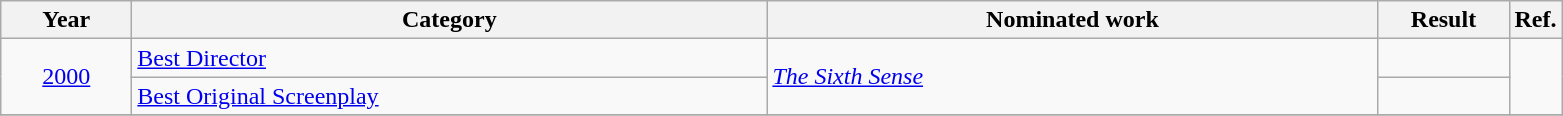<table class=wikitable>
<tr>
<th scope="col" style="width:5em;">Year</th>
<th scope="col" style="width:26em;">Category</th>
<th scope="col" style="width:25em;">Nominated work</th>
<th scope="col" style="width:5em;">Result</th>
<th>Ref.</th>
</tr>
<tr>
<td style="text-align:center;", rowspan="2"><a href='#'>2000</a></td>
<td><a href='#'>Best Director</a></td>
<td rowspan="2"><em><a href='#'>The Sixth Sense</a></em></td>
<td></td>
<td style="text-align:center;", rowspan=2></td>
</tr>
<tr>
<td><a href='#'>Best Original Screenplay</a></td>
<td></td>
</tr>
<tr>
</tr>
</table>
